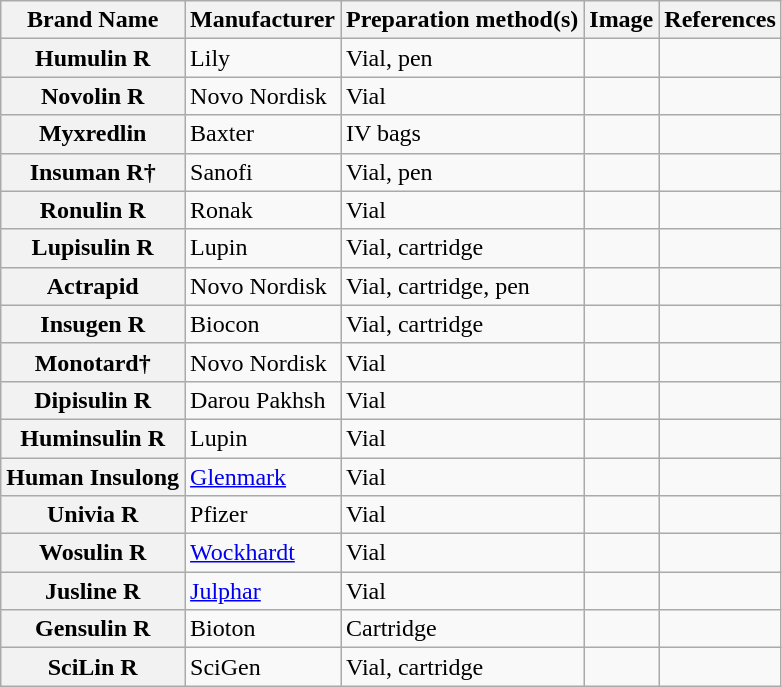<table class="wikitable sortable">
<tr>
<th scope="col">Brand Name</th>
<th scope="col">Manufacturer</th>
<th scope="col">Preparation method(s)</th>
<th scope="col">Image</th>
<th scope="col">References</th>
</tr>
<tr>
<th scope="row">Humulin R</th>
<td>Lily</td>
<td>Vial, pen</td>
<td></td>
<td></td>
</tr>
<tr>
<th scope="row">Novolin R</th>
<td>Novo Nordisk</td>
<td>Vial</td>
<td></td>
<td></td>
</tr>
<tr>
<th>Myxredlin</th>
<td>Baxter</td>
<td>IV bags</td>
<td></td>
<td></td>
</tr>
<tr>
<th>Insuman R†</th>
<td>Sanofi</td>
<td>Vial, pen</td>
<td></td>
<td></td>
</tr>
<tr>
<th>Ronulin R</th>
<td>Ronak</td>
<td>Vial</td>
<td></td>
<td></td>
</tr>
<tr>
<th>Lupisulin R</th>
<td>Lupin</td>
<td>Vial, cartridge</td>
<td></td>
<td></td>
</tr>
<tr>
<th scope="row">Actrapid</th>
<td>Novo Nordisk</td>
<td>Vial, cartridge, pen</td>
<td></td>
<td></td>
</tr>
<tr>
<th>Insugen R</th>
<td>Biocon</td>
<td>Vial, cartridge</td>
<td></td>
<td></td>
</tr>
<tr>
<th>Monotard†</th>
<td>Novo Nordisk</td>
<td>Vial</td>
<td></td>
<td></td>
</tr>
<tr>
<th>Dipisulin R</th>
<td>Darou Pakhsh</td>
<td>Vial</td>
<td></td>
<td></td>
</tr>
<tr>
<th>Huminsulin R</th>
<td>Lupin</td>
<td>Vial</td>
<td></td>
<td></td>
</tr>
<tr>
<th>Human Insulong</th>
<td><a href='#'>Glenmark</a></td>
<td>Vial</td>
<td></td>
<td></td>
</tr>
<tr>
<th>Univia R</th>
<td>Pfizer</td>
<td>Vial</td>
<td></td>
<td></td>
</tr>
<tr>
<th>Wosulin R</th>
<td><a href='#'>Wockhardt</a></td>
<td>Vial</td>
<td></td>
<td></td>
</tr>
<tr>
<th>Jusline R</th>
<td><a href='#'>Julphar</a></td>
<td>Vial</td>
<td></td>
<td></td>
</tr>
<tr>
<th>Gensulin R</th>
<td>Bioton</td>
<td>Cartridge</td>
<td></td>
<td></td>
</tr>
<tr>
<th>SciLin R</th>
<td>SciGen</td>
<td>Vial, cartridge</td>
<td></td>
<td></td>
</tr>
</table>
